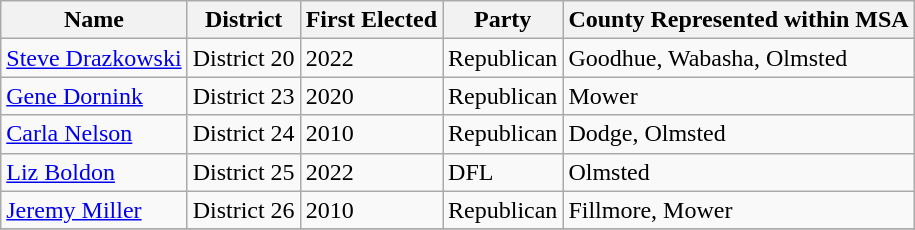<table class="wikitable">
<tr>
<th>Name</th>
<th>District</th>
<th>First Elected</th>
<th>Party</th>
<th>County Represented within MSA</th>
</tr>
<tr>
<td><a href='#'>Steve Drazkowski</a></td>
<td>District 20</td>
<td>2022</td>
<td>Republican</td>
<td>Goodhue, Wabasha, Olmsted</td>
</tr>
<tr>
<td><a href='#'>Gene Dornink</a></td>
<td>District 23</td>
<td>2020</td>
<td>Republican</td>
<td>Mower</td>
</tr>
<tr>
<td><a href='#'>Carla Nelson</a></td>
<td>District 24</td>
<td>2010</td>
<td>Republican</td>
<td>Dodge, Olmsted</td>
</tr>
<tr>
<td><a href='#'>Liz Boldon</a></td>
<td>District 25</td>
<td>2022</td>
<td>DFL</td>
<td>Olmsted</td>
</tr>
<tr>
<td><a href='#'>Jeremy Miller</a></td>
<td>District 26</td>
<td>2010</td>
<td>Republican</td>
<td>Fillmore, Mower</td>
</tr>
<tr>
</tr>
</table>
